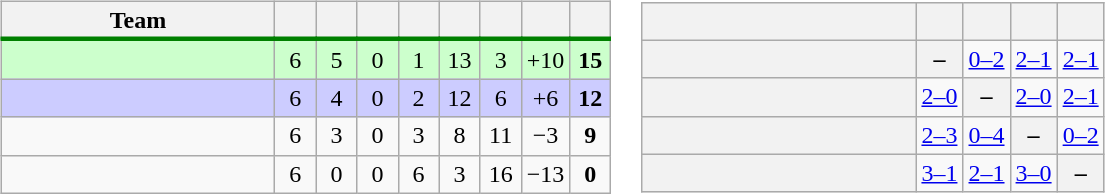<table>
<tr>
<td><br><table class="wikitable" style="text-align:center">
<tr>
<th width="175">Team</th>
<th width="20"></th>
<th width="20"></th>
<th width="20"></th>
<th width="20"></th>
<th width="20"></th>
<th width="20"></th>
<th width="20"></th>
<th width="20"></th>
</tr>
<tr style="border-bottom:3px solid green;">
</tr>
<tr bgcolor=#ccffcc>
<td align=left></td>
<td>6</td>
<td>5</td>
<td>0</td>
<td>1</td>
<td>13</td>
<td>3</td>
<td>+10</td>
<td><strong>15</strong></td>
</tr>
<tr bgcolor=#ccccff>
<td align=left></td>
<td>6</td>
<td>4</td>
<td>0</td>
<td>2</td>
<td>12</td>
<td>6</td>
<td>+6</td>
<td><strong>12</strong></td>
</tr>
<tr>
<td align=left></td>
<td>6</td>
<td>3</td>
<td>0</td>
<td>3</td>
<td>8</td>
<td>11</td>
<td>−3</td>
<td><strong>9</strong></td>
</tr>
<tr>
<td align=left></td>
<td>6</td>
<td>0</td>
<td>0</td>
<td>6</td>
<td>3</td>
<td>16</td>
<td>−13</td>
<td><strong>0</strong></td>
</tr>
</table>
</td>
<td><br><table class="wikitable" style="text-align:center">
<tr>
<th width="175"> </th>
<th></th>
<th></th>
<th></th>
<th></th>
</tr>
<tr>
<th style="text-align:right;"></th>
<th>–</th>
<td><a href='#'>0–2</a></td>
<td><a href='#'>2–1</a></td>
<td><a href='#'>2–1</a></td>
</tr>
<tr>
<th style="text-align:right;"></th>
<td><a href='#'>2–0</a></td>
<th>–</th>
<td><a href='#'>2–0</a></td>
<td><a href='#'>2–1</a></td>
</tr>
<tr>
<th style="text-align:right;"></th>
<td><a href='#'>2–3</a></td>
<td><a href='#'>0–4</a></td>
<th>–</th>
<td><a href='#'>0–2</a></td>
</tr>
<tr>
<th style="text-align:right;"></th>
<td><a href='#'>3–1</a></td>
<td><a href='#'>2–1</a></td>
<td><a href='#'>3–0</a></td>
<th>–</th>
</tr>
</table>
</td>
</tr>
</table>
